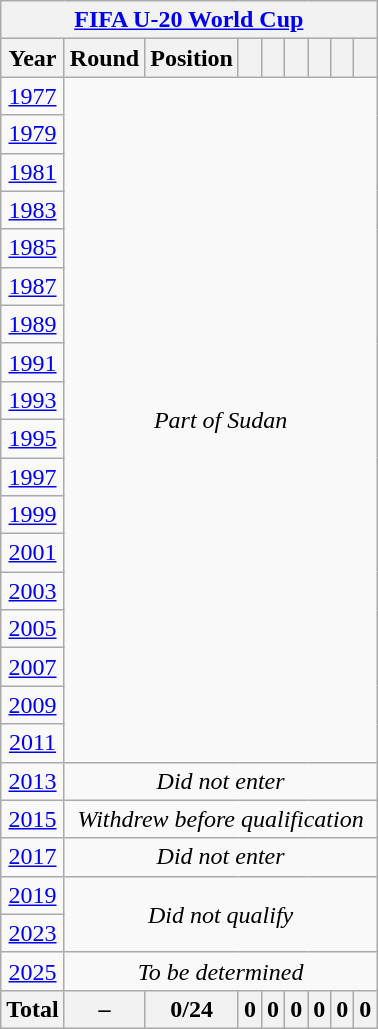<table class="wikitable" style="text-align: center;">
<tr>
<th colspan=9><a href='#'>FIFA U-20 World Cup</a></th>
</tr>
<tr>
<th>Year</th>
<th>Round</th>
<th>Position</th>
<th></th>
<th></th>
<th></th>
<th></th>
<th></th>
<th></th>
</tr>
<tr>
<td> <a href='#'>1977</a></td>
<td rowspan=18 colspan=8><em>Part of Sudan</em></td>
</tr>
<tr>
<td> <a href='#'>1979</a></td>
</tr>
<tr>
<td> <a href='#'>1981</a></td>
</tr>
<tr>
<td> <a href='#'>1983</a></td>
</tr>
<tr>
<td> <a href='#'>1985</a></td>
</tr>
<tr>
<td> <a href='#'>1987</a></td>
</tr>
<tr>
<td> <a href='#'>1989</a></td>
</tr>
<tr>
<td> <a href='#'>1991</a></td>
</tr>
<tr>
<td> <a href='#'>1993</a></td>
</tr>
<tr>
<td> <a href='#'>1995</a></td>
</tr>
<tr>
<td> <a href='#'>1997</a></td>
</tr>
<tr>
<td> <a href='#'>1999</a></td>
</tr>
<tr>
<td> <a href='#'>2001</a></td>
</tr>
<tr>
<td> <a href='#'>2003</a></td>
</tr>
<tr>
<td> <a href='#'>2005</a></td>
</tr>
<tr>
<td> <a href='#'>2007</a></td>
</tr>
<tr>
<td> <a href='#'>2009</a></td>
</tr>
<tr>
<td> <a href='#'>2011</a></td>
</tr>
<tr>
<td> <a href='#'>2013</a></td>
<td rowspan=1 colspan=8><em>Did not enter</em></td>
</tr>
<tr>
<td> <a href='#'>2015</a></td>
<td rowspan=1 colspan=8><em>Withdrew before qualification</em></td>
</tr>
<tr>
<td> <a href='#'>2017</a></td>
<td rowspan=1 colspan=8><em>Did not enter</em></td>
</tr>
<tr>
<td> <a href='#'>2019</a></td>
<td rowspan=2 colspan=8><em>Did not qualify</em></td>
</tr>
<tr>
<td> <a href='#'>2023</a></td>
</tr>
<tr>
<td> <a href='#'>2025</a></td>
<td colspan=8><em>To be determined</em></td>
</tr>
<tr>
<th>Total</th>
<th>–</th>
<th>0/24</th>
<th>0</th>
<th>0</th>
<th>0</th>
<th>0</th>
<th>0</th>
<th>0</th>
</tr>
</table>
